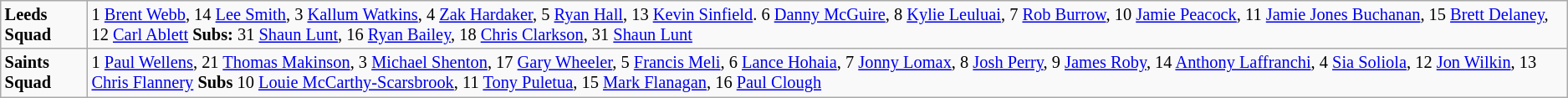<table class="wikitable" style="font-size:85%;">
<tr>
<td><strong>Leeds Squad</strong></td>
<td>1 <a href='#'>Brent Webb</a>, 14 <a href='#'>Lee Smith</a>, 3 <a href='#'>Kallum Watkins</a>, 4 <a href='#'>Zak Hardaker</a>, 5 <a href='#'>Ryan Hall</a>, 13 <a href='#'>Kevin Sinfield</a>. 6 <a href='#'>Danny McGuire</a>, 8 <a href='#'>Kylie Leuluai</a>, 7 <a href='#'>Rob Burrow</a>, 10 <a href='#'>Jamie Peacock</a>, 11 <a href='#'>Jamie Jones Buchanan</a>, 15 <a href='#'>Brett Delaney</a>, 12 <a href='#'>Carl Ablett</a> <strong>Subs:</strong> 31 <a href='#'>Shaun Lunt</a>, 16 <a href='#'>Ryan Bailey</a>, 18 <a href='#'>Chris Clarkson</a>, 31 <a href='#'>Shaun Lunt</a></td>
</tr>
<tr>
<td><strong>Saints Squad</strong></td>
<td>1 <a href='#'>Paul Wellens</a>, 21 <a href='#'>Thomas Makinson</a>, 3 <a href='#'>Michael Shenton</a>, 17 <a href='#'>Gary Wheeler</a>, 5 <a href='#'>Francis Meli</a>, 6 <a href='#'>Lance Hohaia</a>, 7 <a href='#'>Jonny Lomax</a>, 8 <a href='#'>Josh Perry</a>, 9 <a href='#'>James Roby</a>, 14 <a href='#'>Anthony Laffranchi</a>, 4 <a href='#'>Sia Soliola</a>, 12 <a href='#'>Jon Wilkin</a>, 13 <a href='#'>Chris Flannery</a> <strong>Subs</strong> 10 <a href='#'>Louie McCarthy-Scarsbrook</a>, 11 <a href='#'>Tony Puletua</a>, 15 <a href='#'>Mark Flanagan</a>, 16 <a href='#'>Paul Clough</a></td>
</tr>
</table>
